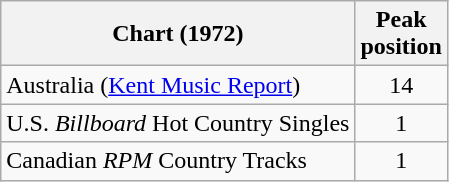<table class="wikitable sortable">
<tr>
<th>Chart (1972)</th>
<th>Peak<br>position</th>
</tr>
<tr>
<td>Australia (<a href='#'>Kent Music Report</a>)</td>
<td style="text-align:center;">14</td>
</tr>
<tr>
<td>U.S. <em>Billboard</em> Hot Country Singles</td>
<td align="center">1</td>
</tr>
<tr>
<td>Canadian <em>RPM</em> Country Tracks</td>
<td align="center">1</td>
</tr>
</table>
